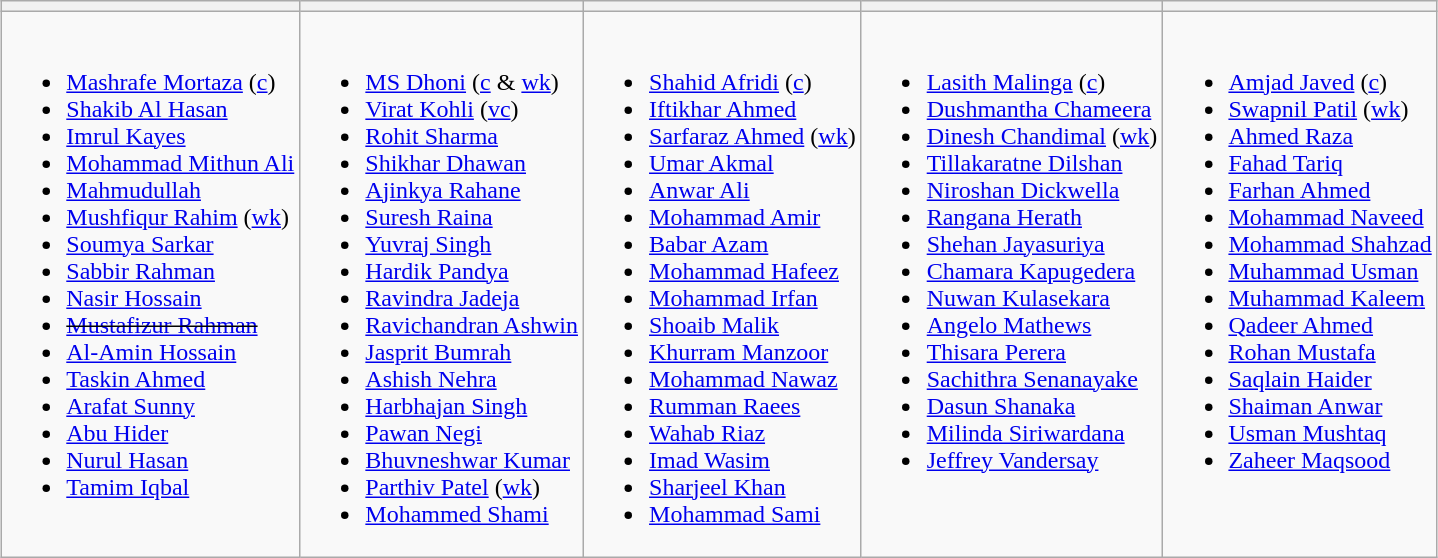<table class="wikitable" style="text-align:left; margin:auto">
<tr>
<th></th>
<th></th>
<th></th>
<th></th>
<th></th>
</tr>
<tr style="vertical-align:top">
<td><br><ul><li><a href='#'>Mashrafe Mortaza</a> (<a href='#'>c</a>)</li><li><a href='#'>Shakib Al Hasan</a></li><li><a href='#'>Imrul Kayes</a></li><li><a href='#'>Mohammad Mithun Ali</a></li><li><a href='#'>Mahmudullah</a></li><li><a href='#'>Mushfiqur Rahim</a> (<a href='#'>wk</a>)</li><li><a href='#'>Soumya Sarkar</a></li><li><a href='#'>Sabbir Rahman</a></li><li><a href='#'>Nasir Hossain</a></li><li><s><a href='#'>Mustafizur Rahman</a></s></li><li><a href='#'>Al-Amin Hossain</a></li><li><a href='#'>Taskin Ahmed</a></li><li><a href='#'>Arafat Sunny</a></li><li><a href='#'>Abu Hider</a></li><li><a href='#'>Nurul Hasan</a></li><li><a href='#'>Tamim Iqbal</a></li></ul></td>
<td><br><ul><li><a href='#'>MS Dhoni</a> (<a href='#'>c</a> & <a href='#'>wk</a>)</li><li><a href='#'>Virat Kohli</a> (<a href='#'>vc</a>)</li><li><a href='#'>Rohit Sharma</a></li><li><a href='#'>Shikhar Dhawan</a></li><li><a href='#'>Ajinkya Rahane</a></li><li><a href='#'>Suresh Raina</a></li><li><a href='#'>Yuvraj Singh</a></li><li><a href='#'>Hardik Pandya</a></li><li><a href='#'>Ravindra Jadeja</a></li><li><a href='#'>Ravichandran Ashwin</a></li><li><a href='#'>Jasprit Bumrah</a></li><li><a href='#'>Ashish Nehra</a></li><li><a href='#'>Harbhajan Singh</a></li><li><a href='#'>Pawan Negi</a></li><li><a href='#'>Bhuvneshwar Kumar</a></li><li><a href='#'>Parthiv Patel</a> (<a href='#'>wk</a>)</li><li><a href='#'>Mohammed Shami</a></li></ul></td>
<td><br><ul><li><a href='#'>Shahid Afridi</a> (<a href='#'>c</a>)</li><li><a href='#'>Iftikhar Ahmed</a></li><li><a href='#'>Sarfaraz Ahmed</a> (<a href='#'>wk</a>)</li><li><a href='#'>Umar Akmal</a></li><li><a href='#'>Anwar Ali</a></li><li><a href='#'>Mohammad Amir</a></li><li><a href='#'>Babar Azam</a></li><li><a href='#'>Mohammad Hafeez</a></li><li><a href='#'>Mohammad Irfan</a></li><li><a href='#'>Shoaib Malik</a></li><li><a href='#'>Khurram Manzoor</a></li><li><a href='#'>Mohammad Nawaz</a></li><li><a href='#'>Rumman Raees</a></li><li><a href='#'>Wahab Riaz</a></li><li><a href='#'>Imad Wasim</a></li><li><a href='#'>Sharjeel Khan</a></li><li><a href='#'>Mohammad Sami</a></li></ul></td>
<td><br><ul><li><a href='#'>Lasith Malinga</a> (<a href='#'>c</a>)</li><li><a href='#'>Dushmantha Chameera</a></li><li><a href='#'>Dinesh Chandimal</a> (<a href='#'>wk</a>)</li><li><a href='#'>Tillakaratne Dilshan</a></li><li><a href='#'>Niroshan Dickwella</a></li><li><a href='#'>Rangana Herath</a></li><li><a href='#'>Shehan Jayasuriya</a></li><li><a href='#'>Chamara Kapugedera</a></li><li><a href='#'>Nuwan Kulasekara</a></li><li><a href='#'>Angelo Mathews</a></li><li><a href='#'>Thisara Perera</a></li><li><a href='#'>Sachithra Senanayake</a></li><li><a href='#'>Dasun Shanaka</a></li><li><a href='#'>Milinda Siriwardana</a></li><li><a href='#'>Jeffrey Vandersay</a></li></ul></td>
<td><br><ul><li><a href='#'>Amjad Javed</a> (<a href='#'>c</a>)</li><li><a href='#'>Swapnil Patil</a> (<a href='#'>wk</a>)</li><li><a href='#'>Ahmed Raza</a></li><li><a href='#'>Fahad Tariq</a></li><li><a href='#'>Farhan Ahmed</a></li><li><a href='#'>Mohammad Naveed</a></li><li><a href='#'>Mohammad Shahzad</a></li><li><a href='#'>Muhammad Usman</a></li><li><a href='#'>Muhammad Kaleem</a></li><li><a href='#'>Qadeer Ahmed</a></li><li><a href='#'>Rohan Mustafa</a></li><li><a href='#'>Saqlain Haider</a></li><li><a href='#'>Shaiman Anwar</a></li><li><a href='#'>Usman Mushtaq</a></li><li><a href='#'>Zaheer Maqsood</a></li></ul></td>
</tr>
</table>
